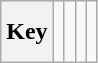<table class="wikitable" style="height:2.6em">
<tr>
<th>Key</th>
<td> </td>
<td> </td>
<td> </td>
<td> </td>
</tr>
</table>
